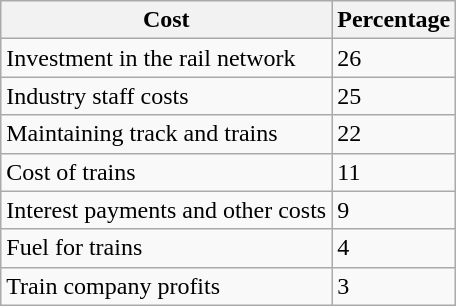<table class="wikitable">
<tr>
<th>Cost</th>
<th>Percentage</th>
</tr>
<tr>
<td>Investment in the rail network</td>
<td>26</td>
</tr>
<tr>
<td>Industry staff costs</td>
<td>25</td>
</tr>
<tr>
<td>Maintaining track and trains</td>
<td>22</td>
</tr>
<tr>
<td>Cost of trains</td>
<td>11</td>
</tr>
<tr>
<td>Interest payments and other costs</td>
<td>9</td>
</tr>
<tr>
<td>Fuel for trains</td>
<td>4</td>
</tr>
<tr>
<td>Train company profits</td>
<td>3</td>
</tr>
</table>
